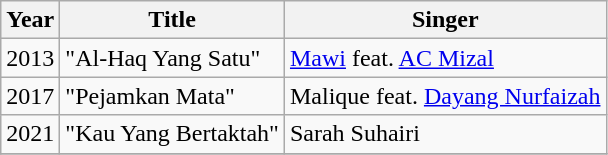<table class="wikitable">
<tr>
<th>Year</th>
<th>Title</th>
<th>Singer</th>
</tr>
<tr>
<td>2013</td>
<td>"Al-Haq Yang Satu"</td>
<td><a href='#'>Mawi</a> feat. <a href='#'>AC Mizal</a></td>
</tr>
<tr>
<td>2017</td>
<td>"Pejamkan Mata"</td>
<td>Malique feat. <a href='#'>Dayang Nurfaizah</a></td>
</tr>
<tr>
<td>2021</td>
<td>"Kau Yang Bertaktah"</td>
<td>Sarah Suhairi</td>
</tr>
<tr>
</tr>
</table>
